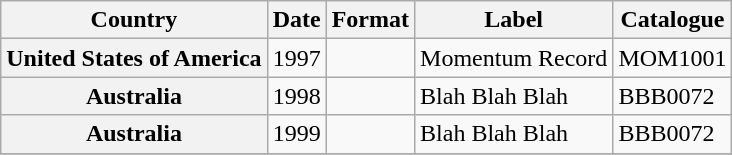<table class="wikitable plainrowheaders">
<tr>
<th scope="col">Country</th>
<th scope="col">Date</th>
<th scope="col">Format</th>
<th scope="col">Label</th>
<th scope="col">Catalogue</th>
</tr>
<tr>
<th scope="row">United States of America</th>
<td>1997</td>
<td></td>
<td>Momentum Record</td>
<td>MOM1001</td>
</tr>
<tr>
<th scope="row">Australia</th>
<td>1998</td>
<td></td>
<td>Blah Blah Blah</td>
<td>BBB0072</td>
</tr>
<tr>
<th scope="row">Australia</th>
<td>1999</td>
<td></td>
<td>Blah Blah Blah</td>
<td>BBB0072</td>
</tr>
<tr>
</tr>
</table>
